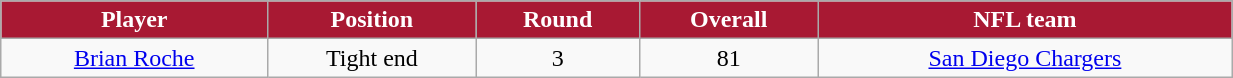<table class="wikitable" width="65%">
<tr align="center" style="background:#A81933;color:#FFFFFF;">
<td><strong>Player</strong></td>
<td><strong>Position</strong></td>
<td><strong>Round</strong></td>
<td><strong>Overall</strong></td>
<td><strong>NFL team</strong></td>
</tr>
<tr align="center" bgcolor="">
<td><a href='#'>Brian Roche</a></td>
<td>Tight end</td>
<td>3</td>
<td>81</td>
<td><a href='#'>San Diego Chargers</a></td>
</tr>
</table>
